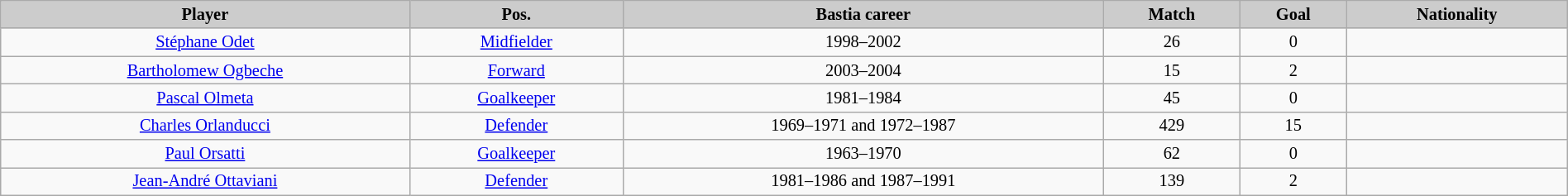<table cellpadding="4" cellspacing="0" border="1" width="100%" style="text-align: center; font-size: 85%; border: gray solid 1px; border-collapse: collapse;" class="wikitable sortable">
<tr bgcolor="#CCCCCC">
<td align="center"><strong>Player</strong></td>
<td align="center"><strong>Pos.</strong></td>
<td align="center"><strong>Bastia career</strong></td>
<td align="center"><strong>Match</strong></td>
<td align="center"><strong>Goal</strong></td>
<td align="center"><strong>Nationality</strong></td>
</tr>
<tr>
<td><a href='#'>Stéphane Odet</a></td>
<td><a href='#'>Midfielder</a></td>
<td>1998–2002</td>
<td>26</td>
<td>0</td>
<td></td>
</tr>
<tr>
<td><a href='#'>Bartholomew Ogbeche</a></td>
<td><a href='#'>Forward</a></td>
<td>2003–2004</td>
<td>15</td>
<td>2</td>
<td></td>
</tr>
<tr>
<td><a href='#'>Pascal Olmeta</a></td>
<td><a href='#'>Goalkeeper</a></td>
<td>1981–1984</td>
<td>45</td>
<td>0</td>
<td></td>
</tr>
<tr>
<td><a href='#'>Charles Orlanducci</a></td>
<td><a href='#'>Defender</a></td>
<td>1969–1971 and 1972–1987</td>
<td>429</td>
<td>15</td>
<td></td>
</tr>
<tr>
<td><a href='#'>Paul Orsatti</a></td>
<td><a href='#'>Goalkeeper</a></td>
<td>1963–1970</td>
<td>62</td>
<td>0</td>
<td></td>
</tr>
<tr>
<td><a href='#'>Jean-André Ottaviani</a></td>
<td><a href='#'>Defender</a></td>
<td>1981–1986 and 1987–1991</td>
<td>139</td>
<td>2</td>
<td></td>
</tr>
</table>
